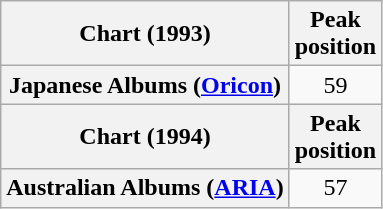<table class="wikitable plainrowheaders">
<tr>
<th align="left">Chart (1993)</th>
<th align="left">Peak<br>position</th>
</tr>
<tr>
<th scope="row">Japanese Albums (<a href='#'>Oricon</a>)</th>
<td align="center">59</td>
</tr>
<tr>
<th align="left">Chart (1994)</th>
<th align="left">Peak<br>position</th>
</tr>
<tr>
<th scope="row">Australian Albums (<a href='#'>ARIA</a>)</th>
<td align="center">57</td>
</tr>
</table>
